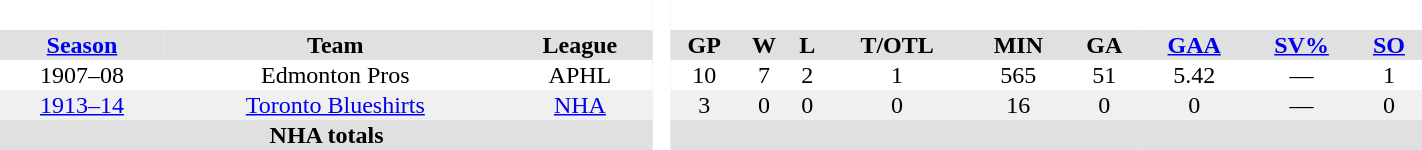<table BORDER="0" CELLPADDING="1" CELLSPACING="0" width="75%">
<tr align="center" style="background-color:#f0f0f0;">
</tr>
<tr bgcolor="#e0e0e0">
<th colspan="3" bgcolor="#ffffff"> </th>
<th rowspan="99" bgcolor="#ffffff"> </th>
</tr>
<tr bgcolor="#e0e0e0">
<th><a href='#'>Season</a></th>
<th>Team</th>
<th>League</th>
<th>GP</th>
<th>W</th>
<th>L</th>
<th>T/OTL</th>
<th>MIN</th>
<th>GA</th>
<th><a href='#'>GAA</a></th>
<th><a href='#'>SV%</a></th>
<th><a href='#'>SO</a></th>
</tr>
<tr style="text-align:center;">
<td>1907–08</td>
<td>Edmonton Pros</td>
<td>APHL</td>
<td>10</td>
<td>7</td>
<td>2</td>
<td>1</td>
<td>565</td>
<td>51</td>
<td>5.42</td>
<td>—</td>
<td>1</td>
</tr>
<tr align="center" style="background-color:#f0f0f0;">
<td><a href='#'>1913–14</a></td>
<td><a href='#'>Toronto Blueshirts</a></td>
<td><a href='#'>NHA</a></td>
<td>3</td>
<td>0</td>
<td>0</td>
<td>0</td>
<td>16</td>
<td>0</td>
<td>0</td>
<td>—</td>
<td>0</td>
</tr>
<tr style="text-align:center; background-color:#e0e0e0;">
<th colspan="3" align="center"><strong>NHA totals</strong></th>
<th></th>
<th></th>
<th></th>
<th></th>
<th></th>
<th></th>
<th></th>
<th></th>
<th></th>
</tr>
</table>
